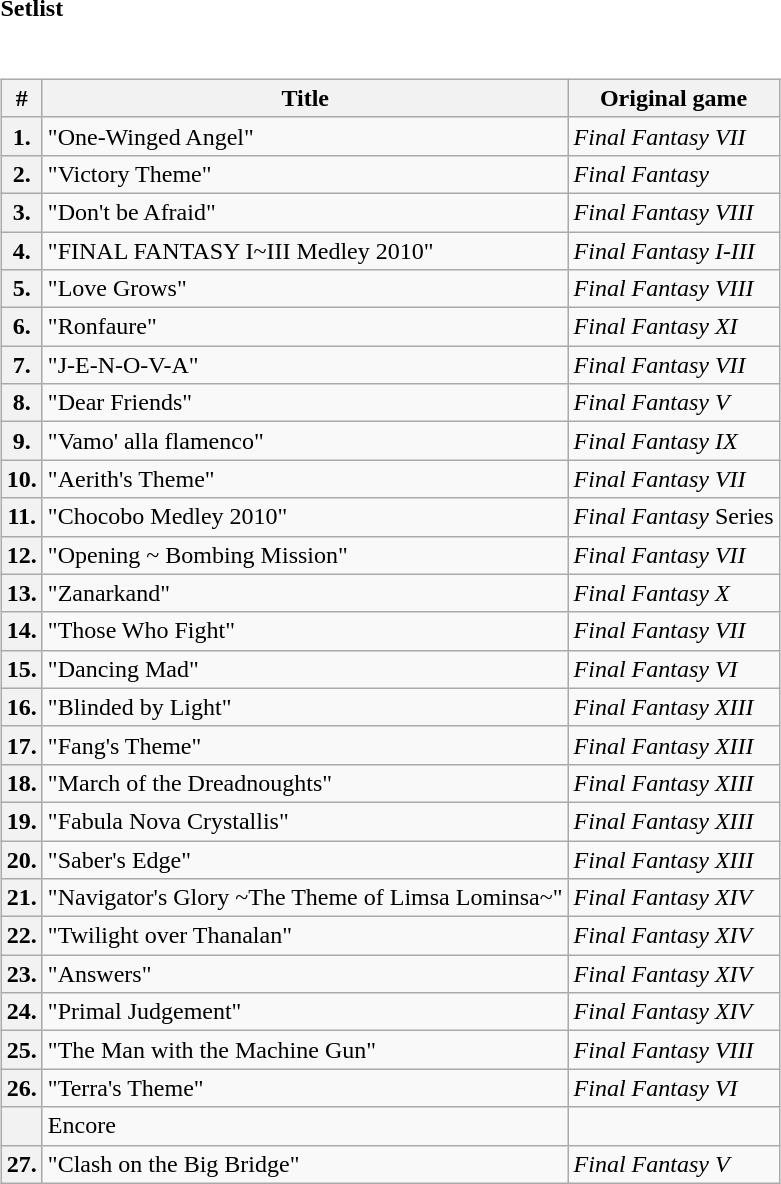<table class="collapsible collapsed" style="width:100%;">
<tr>
<th style="width:14em; text-align:left"><strong>Setlist</strong></th>
<th></th>
</tr>
<tr>
<td colspan="2"><br><table class="wikitable">
<tr>
<th scope=col>#</th>
<th scope=col>Title</th>
<th scope=col>Original game</th>
</tr>
<tr>
<th scope=row>1.</th>
<td>"One-Winged Angel"</td>
<td><em>Final Fantasy VII</em></td>
</tr>
<tr>
<th scope=row>2.</th>
<td>"Victory Theme"</td>
<td><em>Final Fantasy</em></td>
</tr>
<tr>
<th scope=row>3.</th>
<td>"Don't be Afraid"</td>
<td><em>Final Fantasy VIII</em></td>
</tr>
<tr>
<th scope=row>4.</th>
<td>"FINAL FANTASY I~III Medley 2010"</td>
<td><em>Final Fantasy I-III</em></td>
</tr>
<tr>
<th scope=row>5.</th>
<td>"Love Grows"</td>
<td><em>Final Fantasy VIII</em></td>
</tr>
<tr>
<th scope=row>6.</th>
<td>"Ronfaure"</td>
<td><em>Final Fantasy XI</em></td>
</tr>
<tr>
<th scope=row>7.</th>
<td>"J-E-N-O-V-A"</td>
<td><em>Final Fantasy VII</em></td>
</tr>
<tr>
<th scope=row>8.</th>
<td>"Dear Friends"</td>
<td><em>Final Fantasy V</em></td>
</tr>
<tr>
<th scope=row>9.</th>
<td>"Vamo' alla flamenco"</td>
<td><em>Final Fantasy IX</em></td>
</tr>
<tr>
<th scope=row>10.</th>
<td>"Aerith's Theme"</td>
<td><em>Final Fantasy VII</em></td>
</tr>
<tr>
<th scope=row>11.</th>
<td>"Chocobo Medley 2010"</td>
<td><em>Final Fantasy</em> Series</td>
</tr>
<tr>
<th scope=row>12.</th>
<td>"Opening ~ Bombing Mission"</td>
<td><em>Final Fantasy VII</em></td>
</tr>
<tr>
<th scope=row>13.</th>
<td>"Zanarkand"</td>
<td><em>Final Fantasy X</em></td>
</tr>
<tr>
<th scope=row>14.</th>
<td>"Those Who Fight"</td>
<td><em>Final Fantasy VII</em></td>
</tr>
<tr>
<th scope=row>15.</th>
<td>"Dancing Mad"</td>
<td><em>Final Fantasy VI</em></td>
</tr>
<tr>
<th scope=row>16.</th>
<td>"Blinded by Light"</td>
<td><em>Final Fantasy XIII</em></td>
</tr>
<tr>
<th scope=row>17.</th>
<td>"Fang's Theme"</td>
<td><em>Final Fantasy XIII</em></td>
</tr>
<tr>
<th scope=row>18.</th>
<td>"March of the Dreadnoughts"</td>
<td><em>Final Fantasy XIII</em></td>
</tr>
<tr>
<th scope=row>19.</th>
<td>"Fabula Nova Crystallis"</td>
<td><em>Final Fantasy XIII</em></td>
</tr>
<tr>
<th scope=row>20.</th>
<td>"Saber's Edge"</td>
<td><em>Final Fantasy XIII</em></td>
</tr>
<tr>
<th scope=row>21.</th>
<td>"Navigator's Glory ~The Theme of Limsa Lominsa~"</td>
<td><em>Final Fantasy XIV</em></td>
</tr>
<tr>
<th scope=row>22.</th>
<td>"Twilight over Thanalan"</td>
<td><em>Final Fantasy XIV</em></td>
</tr>
<tr>
<th scope=row>23.</th>
<td>"Answers"</td>
<td><em>Final Fantasy XIV</em></td>
</tr>
<tr>
<th scope=row>24.</th>
<td>"Primal Judgement"</td>
<td><em>Final Fantasy XIV</em></td>
</tr>
<tr>
<th scope=row>25.</th>
<td>"The Man with the Machine Gun"</td>
<td><em>Final Fantasy VIII</em></td>
</tr>
<tr>
<th scope=row>26.</th>
<td>"Terra's Theme"</td>
<td><em>Final Fantasy VI</em></td>
</tr>
<tr>
<th scope=row></th>
<td>Encore</td>
<td></td>
</tr>
<tr>
<th scope=row>27.</th>
<td>"Clash on the Big Bridge"</td>
<td><em>Final Fantasy V</em></td>
</tr>
</table>
</td>
</tr>
</table>
